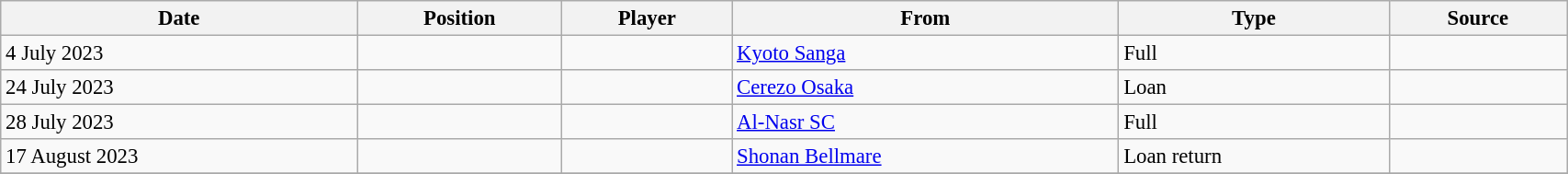<table class="wikitable sortable" style="width:90%; text-align:center; font-size:95%; text-align:left;">
<tr>
<th>Date</th>
<th>Position</th>
<th>Player</th>
<th>From</th>
<th>Type</th>
<th>Source</th>
</tr>
<tr>
<td>4 July 2023</td>
<td></td>
<td></td>
<td> <a href='#'>Kyoto Sanga</a></td>
<td>Full</td>
<td></td>
</tr>
<tr>
<td>24 July 2023</td>
<td></td>
<td></td>
<td> <a href='#'>Cerezo Osaka</a></td>
<td>Loan</td>
<td></td>
</tr>
<tr>
<td>28 July 2023</td>
<td></td>
<td></td>
<td> <a href='#'>Al-Nasr SC</a></td>
<td>Full</td>
<td></td>
</tr>
<tr>
<td>17 August 2023</td>
<td></td>
<td></td>
<td> <a href='#'>Shonan Bellmare</a></td>
<td>Loan return</td>
<td></td>
</tr>
<tr>
</tr>
</table>
